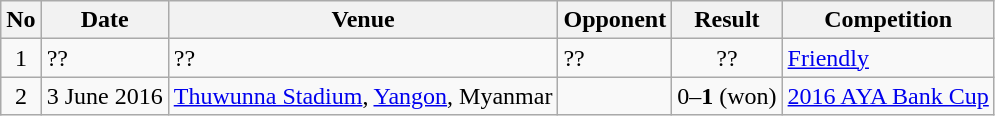<table class="wikitable">
<tr>
<th>No</th>
<th>Date</th>
<th>Venue</th>
<th>Opponent</th>
<th>Result</th>
<th>Competition</th>
</tr>
<tr>
<td align=center>1</td>
<td>??</td>
<td>??</td>
<td>??</td>
<td align=center>??</td>
<td><a href='#'>Friendly</a></td>
</tr>
<tr>
<td align=center>2</td>
<td>3 June 2016</td>
<td><a href='#'>Thuwunna Stadium</a>, <a href='#'>Yangon</a>, Myanmar</td>
<td></td>
<td align=center>0–<strong>1</strong> (won)</td>
<td><a href='#'>2016 AYA Bank Cup</a></td>
</tr>
</table>
